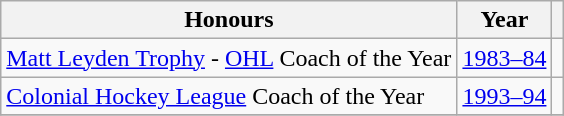<table class="wikitable">
<tr>
<th>Honours</th>
<th>Year</th>
<th></th>
</tr>
<tr>
<td><a href='#'>Matt Leyden Trophy</a> - <a href='#'>OHL</a> Coach of the Year</td>
<td><a href='#'>1983–84</a></td>
<td></td>
</tr>
<tr>
<td><a href='#'>Colonial Hockey League</a> Coach of the Year</td>
<td><a href='#'>1993–94</a></td>
<td></td>
</tr>
<tr>
</tr>
</table>
